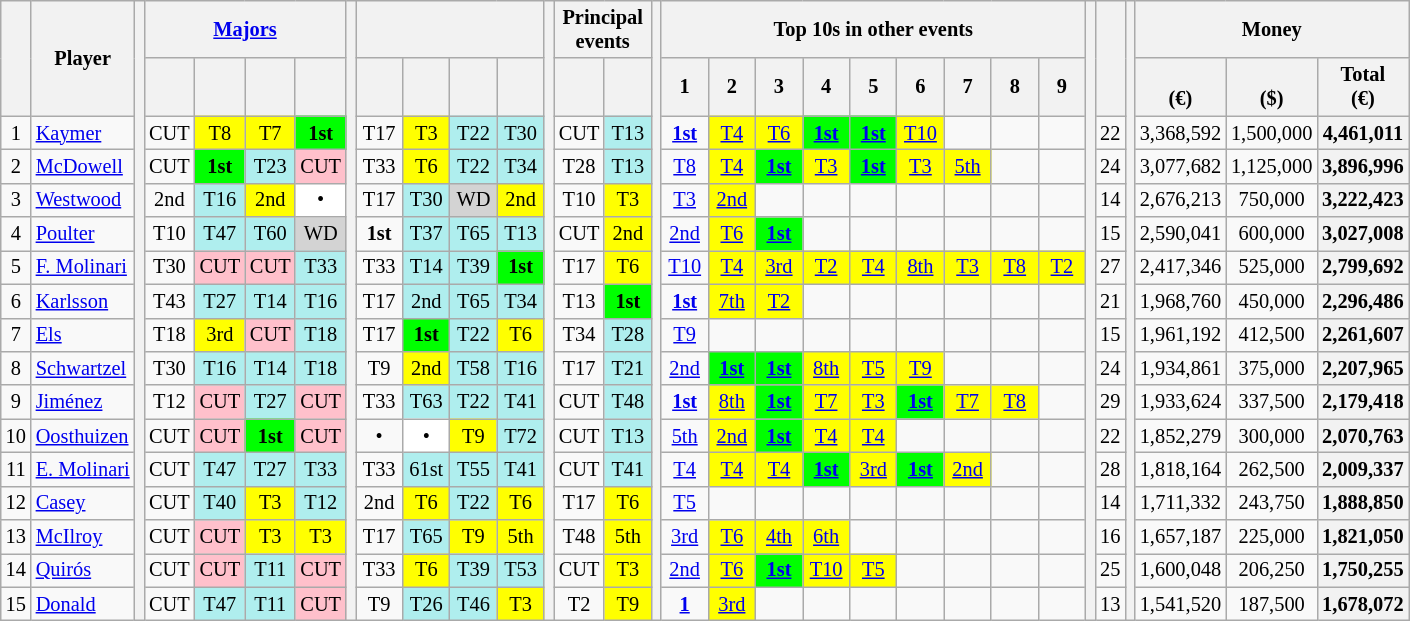<table class=wikitable style=font-size:85%;text-align:center>
<tr>
<th rowspan=2></th>
<th rowspan="2";>Player</th>
<th rowspan="32"></th>
<th colspan=4><a href='#'>Majors</a></th>
<th rowspan="32"></th>
<th colspan=4></th>
<th rowspan="32"></th>
<th colspan=2>Principal events</th>
<th rowspan="32"></th>
<th colspan="9">Top 10s in other  events</th>
<th rowspan="32"></th>
<th rowspan=2></th>
<th rowspan="32"></th>
<th colspan=3>Money</th>
</tr>
<tr>
<th style="width:25px;"></th>
<th style="width:25px;"></th>
<th style="width:25px;"></th>
<th style="width:25px;"></th>
<th style="width:25px;"></th>
<th style="width:25px;"></th>
<th style="width:25px;"></th>
<th style="width:25px;"></th>
<th style="width:25px;"></th>
<th style="width:25px;"></th>
<th style="width:25px;">1</th>
<th style="width:25px;">2</th>
<th style="width:25px;">3</th>
<th style="width:25px;">4</th>
<th style="width:25px;">5</th>
<th style="width:25px;">6</th>
<th style="width:25px;">7</th>
<th style="width:25px;">8</th>
<th style="width:25px;">9</th>
<th style=“width:25px;”><br>(€)</th>
<th style=“width:25px;”><br>($)</th>
<th style=“width:25px;”>Total<br>(€)</th>
</tr>
<tr>
<td>1</td>
<td align="left"> <a href='#'>Kaymer</a></td>
<td>CUT</td>
<td bgcolor="yellow">T8</td>
<td bgcolor="yellow">T7</td>
<td bgcolor="lime"><strong>1st</strong></td>
<td>T17</td>
<td bgcolor="yellow">T3</td>
<td bgcolor="afeeee">T22</td>
<td bgcolor="afeeee">T30</td>
<td>CUT</td>
<td bgcolor="afeeee">T13</td>
<td><a href='#'><strong>1st</strong></a></td>
<td bgcolor="yellow"><a href='#'>T4</a></td>
<td bgcolor="yellow"><a href='#'>T6</a></td>
<td bgcolor="lime"><a href='#'><strong>1st</strong></a></td>
<td bgcolor="lime"><a href='#'><strong>1st</strong></a></td>
<td bgcolor="yellow"><a href='#'>T10</a></td>
<td bgcolor=""></td>
<td bgcolor=""></td>
<td bgcolor=""></td>
<td>22</td>
<td>3,368,592</td>
<td>1,500,000</td>
<th>4,461,011</th>
</tr>
<tr>
<td>2</td>
<td align="left"> <a href='#'>McDowell</a></td>
<td>CUT</td>
<td bgcolor="lime"><strong>1st</strong></td>
<td bgcolor="afeeee">T23</td>
<td bgcolor="pink">CUT</td>
<td>T33</td>
<td bgcolor="yellow">T6</td>
<td bgcolor="afeeee">T22</td>
<td bgcolor="afeeee">T34</td>
<td>T28</td>
<td bgcolor="afeeee">T13</td>
<td><a href='#'>T8</a></td>
<td bgcolor="yellow"><a href='#'>T4</a></td>
<td bgcolor="lime"><a href='#'><strong>1st</strong></a></td>
<td bgcolor="yellow"><a href='#'>T3</a></td>
<td bgcolor="lime"><a href='#'><strong>1st</strong></a></td>
<td bgcolor="yellow"><a href='#'>T3</a></td>
<td bgcolor="yellow"><a href='#'>5th</a></td>
<td bgcolor=""></td>
<td bgcolor=""></td>
<td>24</td>
<td>3,077,682</td>
<td>1,125,000</td>
<th>3,896,996</th>
</tr>
<tr>
<td>3</td>
<td align="left"> <a href='#'>Westwood</a></td>
<td>2nd</td>
<td bgcolor="afeeee">T16</td>
<td bgcolor="yellow">2nd</td>
<td style="background:white">•</td>
<td>T17</td>
<td bgcolor="afeeee">T30</td>
<td bgcolor="lightgrey">WD</td>
<td bgcolor="yellow">2nd</td>
<td>T10</td>
<td bgcolor="yellow">T3</td>
<td><a href='#'>T3</a></td>
<td bgcolor="yellow"><a href='#'>2nd</a></td>
<td bgcolor=""></td>
<td bgcolor=""></td>
<td bgcolor=""></td>
<td bgcolor=""></td>
<td bgcolor=""></td>
<td bgcolor=""></td>
<td bgcolor=""></td>
<td>14</td>
<td>2,676,213</td>
<td>750,000</td>
<th>3,222,423</th>
</tr>
<tr>
<td>4</td>
<td align="left"> <a href='#'>Poulter</a></td>
<td>T10</td>
<td bgcolor="afeeee">T47</td>
<td bgcolor="afeeee">T60</td>
<td bgcolor="lightgrey">WD</td>
<td><strong>1st</strong></td>
<td bgcolor="afeeee">T37</td>
<td bgcolor="afeeee">T65</td>
<td bgcolor="afeeee">T13</td>
<td>CUT</td>
<td bgcolor="yellow">2nd</td>
<td><a href='#'>2nd</a></td>
<td bgcolor="yellow"><a href='#'>T6</a></td>
<td bgcolor="lime"><a href='#'><strong>1st</strong></a></td>
<td bgcolor=""></td>
<td bgcolor=""></td>
<td bgcolor=""></td>
<td bgcolor=""></td>
<td bgcolor=""></td>
<td bgcolor=""></td>
<td>15</td>
<td>2,590,041</td>
<td>600,000</td>
<th>3,027,008</th>
</tr>
<tr>
<td>5</td>
<td align="left"> <a href='#'>F. Molinari</a></td>
<td>T30</td>
<td bgcolor="pink">CUT</td>
<td bgcolor="pink">CUT</td>
<td bgcolor="afeeee">T33</td>
<td>T33</td>
<td bgcolor="afeeee">T14</td>
<td bgcolor="afeeee">T39</td>
<td bgcolor="lime"><strong>1st</strong></td>
<td>T17</td>
<td bgcolor="yellow">T6</td>
<td><a href='#'>T10</a></td>
<td bgcolor="yellow"><a href='#'>T4</a></td>
<td bgcolor="yellow"><a href='#'>3rd</a></td>
<td bgcolor="yellow"><a href='#'>T2</a></td>
<td bgcolor="yellow"><a href='#'>T4</a></td>
<td bgcolor="yellow"><a href='#'>8th</a></td>
<td bgcolor="yellow"><a href='#'>T3</a></td>
<td bgcolor="yellow"><a href='#'>T8</a></td>
<td bgcolor="yellow"><a href='#'>T2</a></td>
<td>27</td>
<td>2,417,346</td>
<td>525,000</td>
<th>2,799,692</th>
</tr>
<tr>
<td>6</td>
<td align="left"> <a href='#'>Karlsson</a></td>
<td>T43</td>
<td bgcolor="afeeee">T27</td>
<td bgcolor="afeeee">T14</td>
<td bgcolor="afeeee">T16</td>
<td>T17</td>
<td bgcolor="afeeee">2nd</td>
<td bgcolor="afeeee">T65</td>
<td bgcolor="afeeee">T34</td>
<td>T13</td>
<td bgcolor="lime"><strong>1st</strong></td>
<td><a href='#'><strong>1st</strong></a></td>
<td bgcolor="yellow"><a href='#'>7th</a></td>
<td bgcolor="yellow"><a href='#'>T2</a></td>
<td bgcolor=""></td>
<td bgcolor=""></td>
<td bgcolor=""></td>
<td bgcolor=""></td>
<td bgcolor=""></td>
<td bgcolor=""></td>
<td>21</td>
<td>1,968,760</td>
<td>450,000</td>
<th>2,296,486</th>
</tr>
<tr>
<td>7</td>
<td align="left"> <a href='#'>Els</a></td>
<td>T18</td>
<td bgcolor="yellow">3rd</td>
<td bgcolor="pink">CUT</td>
<td bgcolor="afeeee">T18</td>
<td>T17</td>
<td bgcolor="lime"><strong>1st</strong></td>
<td bgcolor="afeeee">T22</td>
<td bgcolor="yellow">T6</td>
<td>T34</td>
<td bgcolor="afeeee">T28</td>
<td><a href='#'>T9</a></td>
<td bgcolor=""></td>
<td bgcolor=""></td>
<td bgcolor=""></td>
<td bgcolor=""></td>
<td bgcolor=""></td>
<td bgcolor=""></td>
<td bgcolor=""></td>
<td bgcolor=""></td>
<td>15</td>
<td>1,961,192</td>
<td>412,500</td>
<th>2,261,607</th>
</tr>
<tr>
<td>8</td>
<td align="left"> <a href='#'>Schwartzel</a></td>
<td>T30</td>
<td bgcolor="afeeee">T16</td>
<td bgcolor="afeeee">T14</td>
<td bgcolor="afeeee">T18</td>
<td>T9</td>
<td bgcolor="yellow">2nd</td>
<td bgcolor="afeeee">T58</td>
<td bgcolor="afeeee">T16</td>
<td>T17</td>
<td bgcolor="afeeee">T21</td>
<td><a href='#'>2nd</a></td>
<td bgcolor="lime"><a href='#'><strong>1st</strong></a></td>
<td bgcolor="lime"><a href='#'><strong>1st</strong></a></td>
<td bgcolor="yellow"><a href='#'>8th</a></td>
<td bgcolor="yellow"><a href='#'>T5</a></td>
<td bgcolor="yellow"><a href='#'>T9</a></td>
<td bgcolor=""></td>
<td bgcolor=""></td>
<td bgcolor=""></td>
<td>24</td>
<td>1,934,861</td>
<td>375,000</td>
<th>2,207,965</th>
</tr>
<tr>
<td>9</td>
<td align="left"> <a href='#'>Jiménez</a></td>
<td>T12</td>
<td bgcolor="pink">CUT</td>
<td bgcolor="afeeee">T27</td>
<td bgcolor="pink">CUT</td>
<td>T33</td>
<td bgcolor="afeeee">T63</td>
<td bgcolor="afeeee">T22</td>
<td bgcolor="afeeee">T41</td>
<td>CUT</td>
<td bgcolor="afeeee">T48</td>
<td><a href='#'><strong>1st</strong></a></td>
<td bgcolor="yellow"><a href='#'>8th</a></td>
<td bgcolor="lime"><a href='#'><strong>1st</strong></a></td>
<td bgcolor="yellow"><a href='#'>T7</a></td>
<td bgcolor="yellow"><a href='#'>T3</a></td>
<td bgcolor="lime"><a href='#'><strong>1st</strong></a></td>
<td bgcolor="yellow"><a href='#'>T7</a></td>
<td bgcolor="yellow"><a href='#'>T8</a></td>
<td bgcolor=""></td>
<td>29</td>
<td>1,933,624</td>
<td>337,500</td>
<th>2,179,418</th>
</tr>
<tr>
<td>10</td>
<td align="left"> <a href='#'>Oosthuizen</a></td>
<td>CUT</td>
<td bgcolor="pink">CUT</td>
<td bgcolor="lime"><strong>1st</strong></td>
<td bgcolor="pink">CUT</td>
<td>•</td>
<td style="background:white">•</td>
<td bgcolor="yellow">T9</td>
<td bgcolor="afeeee">T72</td>
<td>CUT</td>
<td bgcolor="afeeee">T13</td>
<td><a href='#'>5th</a></td>
<td bgcolor="yellow"><a href='#'>2nd</a></td>
<td bgcolor="lime"><a href='#'><strong>1st</strong></a></td>
<td bgcolor="yellow"><a href='#'>T4</a></td>
<td bgcolor="yellow"><a href='#'>T4</a></td>
<td bgcolor=""></td>
<td bgcolor=""></td>
<td bgcolor=""></td>
<td bgcolor=""></td>
<td>22</td>
<td>1,852,279</td>
<td>300,000</td>
<th>2,070,763</th>
</tr>
<tr>
<td>11</td>
<td align="left"> <a href='#'>E. Molinari</a></td>
<td>CUT</td>
<td bgcolor="afeeee">T47</td>
<td bgcolor="afeeee">T27</td>
<td bgcolor="afeeee">T33</td>
<td>T33</td>
<td bgcolor="afeeee">61st</td>
<td bgcolor="afeeee">T55</td>
<td bgcolor="afeeee">T41</td>
<td>CUT</td>
<td bgcolor="afeeee">T41</td>
<td><a href='#'>T4</a></td>
<td bgcolor="yellow"><a href='#'>T4</a></td>
<td bgcolor="yellow"><a href='#'>T4</a></td>
<td bgcolor="lime"><a href='#'><strong>1st</strong></a></td>
<td bgcolor="yellow"><a href='#'>3rd</a></td>
<td bgcolor="lime"><a href='#'><strong>1st</strong></a></td>
<td bgcolor="yellow"><a href='#'>2nd</a></td>
<td bgcolor=""></td>
<td bgcolor=""></td>
<td>28</td>
<td>1,818,164</td>
<td>262,500</td>
<th>2,009,337</th>
</tr>
<tr>
<td>12</td>
<td align="left"> <a href='#'>Casey</a></td>
<td>CUT</td>
<td bgcolor="afeeee">T40</td>
<td bgcolor="yellow">T3</td>
<td bgcolor="afeeee">T12</td>
<td>2nd</td>
<td bgcolor="yellow">T6</td>
<td bgcolor="afeeee">T22</td>
<td bgcolor="yellow">T6</td>
<td>T17</td>
<td bgcolor="yellow">T6</td>
<td><a href='#'>T5</a></td>
<td bgcolor=""></td>
<td bgcolor=""></td>
<td bgcolor=""></td>
<td bgcolor=""></td>
<td bgcolor=""></td>
<td bgcolor=""></td>
<td bgcolor=""></td>
<td bgcolor=""></td>
<td>14</td>
<td>1,711,332</td>
<td>243,750</td>
<th>1,888,850</th>
</tr>
<tr>
<td>13</td>
<td align="left"> <a href='#'>McIlroy</a></td>
<td>CUT</td>
<td bgcolor="pink">CUT</td>
<td bgcolor="yellow">T3</td>
<td bgcolor="yellow">T3</td>
<td>T17</td>
<td bgcolor="afeeee">T65</td>
<td bgcolor="yellow">T9</td>
<td bgcolor="yellow">5th</td>
<td>T48</td>
<td bgcolor="yellow">5th</td>
<td><a href='#'>3rd</a></td>
<td bgcolor="yellow"><a href='#'>T6</a></td>
<td bgcolor="yellow"><a href='#'>4th</a></td>
<td bgcolor="yellow"><a href='#'>6th</a></td>
<td bgcolor=""></td>
<td bgcolor=""></td>
<td bgcolor=""></td>
<td bgcolor=""></td>
<td bgcolor=""></td>
<td>16</td>
<td>1,657,187</td>
<td>225,000</td>
<th>1,821,050</th>
</tr>
<tr>
<td>14</td>
<td align="left"> <a href='#'>Quirós</a></td>
<td>CUT</td>
<td bgcolor="pink">CUT</td>
<td bgcolor="afeeee">T11</td>
<td bgcolor="pink">CUT</td>
<td>T33</td>
<td bgcolor="yellow">T6</td>
<td bgcolor="afeeee">T39</td>
<td bgcolor="afeeee">T53</td>
<td>CUT</td>
<td bgcolor="yellow">T3</td>
<td><a href='#'>2nd</a></td>
<td bgcolor="yellow"><a href='#'>T6</a></td>
<td bgcolor="lime"><a href='#'><strong>1st</strong></a></td>
<td bgcolor="yellow"><a href='#'>T10</a></td>
<td bgcolor="yellow"><a href='#'>T5</a></td>
<td bgcolor=""></td>
<td bgcolor=""></td>
<td bgcolor=""></td>
<td bgcolor=""></td>
<td>25</td>
<td>1,600,048</td>
<td>206,250</td>
<th>1,750,255</th>
</tr>
<tr>
<td>15</td>
<td align="left"> <a href='#'>Donald</a></td>
<td>CUT</td>
<td bgcolor="afeeee">T47</td>
<td bgcolor="afeeee">T11</td>
<td bgcolor="pink">CUT</td>
<td>T9</td>
<td bgcolor="afeeee">T26</td>
<td bgcolor="afeeee">T46</td>
<td bgcolor="yellow">T3</td>
<td>T2</td>
<td bgcolor="yellow">T9</td>
<td><a href='#'><strong>1</strong></a></td>
<td bgcolor="yellow"><a href='#'>3rd</a></td>
<td bgcolor=""></td>
<td bgcolor=""></td>
<td bgcolor=""></td>
<td bgcolor=""></td>
<td bgcolor=""></td>
<td bgcolor=""></td>
<td bgcolor=""></td>
<td>13</td>
<td>1,541,520</td>
<td>187,500</td>
<th>1,678,072</th>
</tr>
</table>
